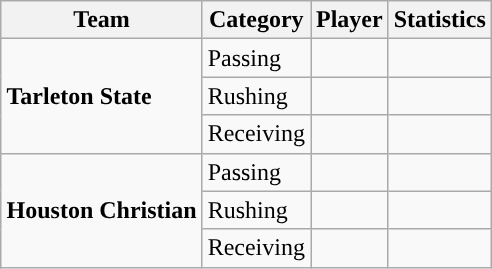<table class="wikitable" style="float: right;">
<tr>
<th>Team</th>
<th>Category</th>
<th>Player</th>
<th>Statistics</th>
</tr>
<tr>
<td rowspan=3><strong>Tarleton State</strong></td>
<td>Passing</td>
<td></td>
<td></td>
</tr>
<tr>
<td>Rushing</td>
<td></td>
<td></td>
</tr>
<tr>
<td>Receiving</td>
<td></td>
<td></td>
</tr>
<tr>
<td rowspan=3><strong>Houston Christian</strong></td>
<td>Passing</td>
<td></td>
<td></td>
</tr>
<tr>
<td>Rushing</td>
<td></td>
<td></td>
</tr>
<tr>
<td>Receiving</td>
<td></td>
<td></td>
</tr>
</table>
